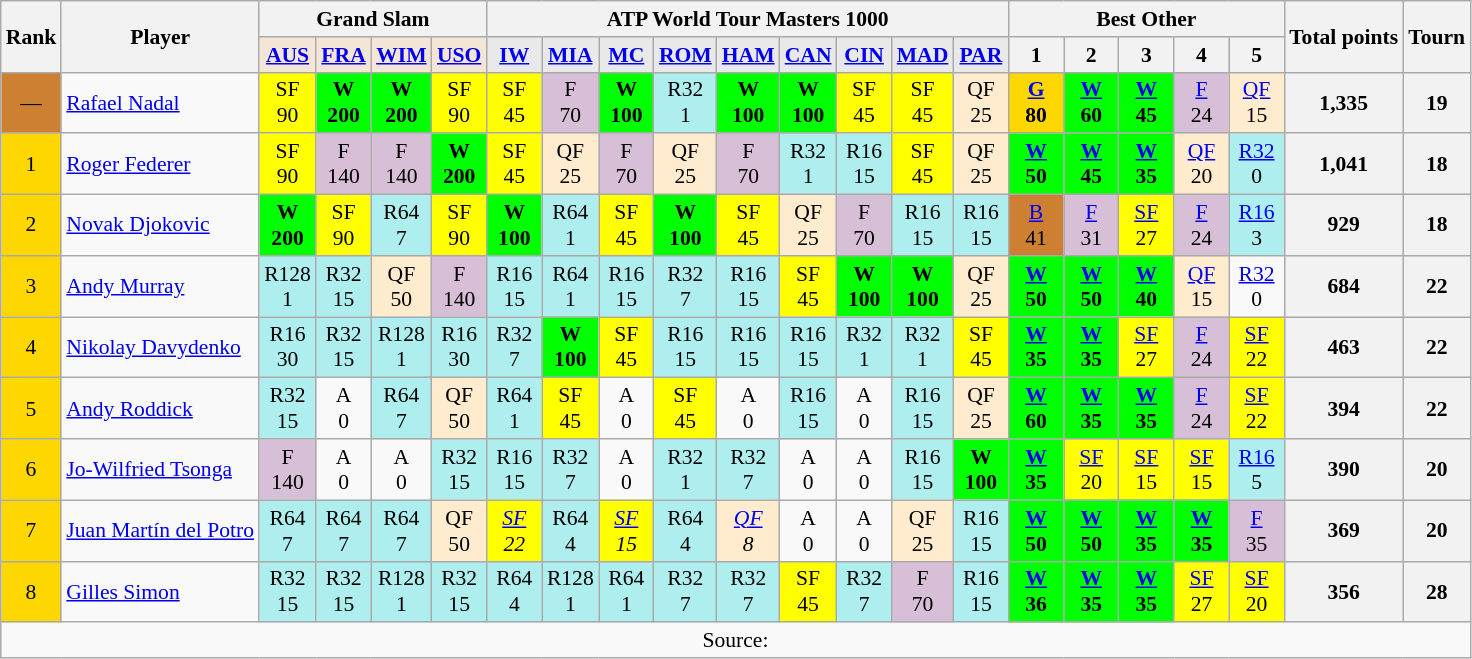<table class=wikitable style=font-size:90%;text-align:center>
<tr>
<th rowspan=2>Rank</th>
<th rowspan="2">Player</th>
<th colspan=4>Grand Slam</th>
<th colspan=9>ATP World Tour Masters 1000</th>
<th colspan=5>Best Other</th>
<th rowspan=2>Total points</th>
<th rowspan=2>Tourn</th>
</tr>
<tr>
<td style="background:#f3e6d7; width:30px;"><strong><a href='#'>AUS</a></strong></td>
<td style="background:#f3e6d7; width:30px;"><strong><a href='#'>FRA</a></strong></td>
<td style="background:#f3e6d7; width:30px;"><strong><a href='#'>WIM</a></strong></td>
<td style="background:#f3e6d7; width:30px;"><strong><a href='#'>USO</a></strong></td>
<td style="background:#e9e9e9; width:30px;"><strong><a href='#'>IW</a></strong></td>
<td style="background:#e9e9e9; width:30px;"><strong><a href='#'>MIA</a></strong></td>
<td style="background:#e9e9e9; width:30px;"><strong><a href='#'>MC</a></strong></td>
<td style="background:#e9e9e9; width:30px;"><strong><a href='#'>ROM</a></strong></td>
<td style="background:#e9e9e9; width:30px;"><strong><a href='#'>HAM</a></strong></td>
<td style="background:#e9e9e9; width:30px;"><strong><a href='#'>CAN</a></strong></td>
<td style="background:#e9e9e9; width:30px;"><strong><a href='#'>CIN</a></strong></td>
<td style="background:#e9e9e9; width:30px;"><strong><a href='#'>MAD</a></strong></td>
<td style="background:#e9e9e9; width:30px;"><strong><a href='#'>PAR</a></strong></td>
<th width=30>1</th>
<th width=30>2</th>
<th width=30>3</th>
<th width=30>4</th>
<th width=30>5</th>
</tr>
<tr>
<td bgcolor=#cd7f32>—</td>
<td align="left"> <a href='#'>Rafael Nadal</a></td>
<td bgcolor=yellow>SF<br>90</td>
<td bgcolor=lime><strong>W</strong><br><strong>200</strong></td>
<td bgcolor=lime><strong>W</strong><br><strong>200</strong></td>
<td bgcolor=yellow>SF<br>90</td>
<td bgcolor=yellow>SF<br>45</td>
<td bgcolor=thistle>F<br>70</td>
<td bgcolor=lime><strong>W</strong><br><strong>100</strong></td>
<td bgcolor=#afeeee>R32<br>1</td>
<td bgcolor=lime><strong>W</strong><br><strong>100</strong></td>
<td bgcolor=lime><strong>W</strong><br><strong>100</strong></td>
<td bgcolor=yellow>SF<br>45</td>
<td bgcolor=yellow>SF<br>45</td>
<td bgcolor=#ffebcd>QF<br>25</td>
<td bgcolor=gold><a href='#'><strong>G</strong></a><br><strong>80</strong></td>
<td bgcolor=lime><a href='#'><strong>W</strong></a><br><strong>60</strong></td>
<td bgcolor=lime><a href='#'><strong>W</strong></a><br><strong>45</strong></td>
<td bgcolor=thistle><a href='#'>F</a><br>24</td>
<td bgcolor=#ffebcd><a href='#'>QF</a><br>15</td>
<th>1,335</th>
<th>19</th>
</tr>
<tr>
<td bgcolor=gold>1</td>
<td align="left"> <a href='#'>Roger Federer</a></td>
<td bgcolor=yellow>SF<br>90</td>
<td bgcolor=thistle>F<br>140</td>
<td bgcolor=thistle>F<br>140</td>
<td bgcolor=lime><strong>W</strong><br><strong>200</strong></td>
<td bgcolor=yellow>SF<br>45</td>
<td bgcolor=#ffebcd>QF<br>25</td>
<td bgcolor=thistle>F<br>70</td>
<td bgcolor=#ffebcd>QF<br>25</td>
<td bgcolor=thistle>F<br>70</td>
<td bgcolor=#afeeee>R32<br>1</td>
<td bgcolor=#afeeee>R16<br>15</td>
<td bgcolor=yellow>SF<br>45</td>
<td bgcolor=#ffebcd>QF<br>25</td>
<td bgcolor=lime><a href='#'><strong>W</strong></a><br><strong>50</strong></td>
<td bgcolor=lime><a href='#'><strong>W</strong></a><br><strong>45</strong></td>
<td bgcolor=lime><a href='#'><strong>W</strong></a><br><strong>35</strong></td>
<td bgcolor=#ffebcd><a href='#'>QF</a><br>20</td>
<td bgcolor=#afeeee><a href='#'>R32</a><br>0</td>
<th>1,041</th>
<th>18</th>
</tr>
<tr>
<td bgcolor=gold>2</td>
<td align="left"> <a href='#'>Novak Djokovic</a></td>
<td bgcolor=lime><strong>W</strong><br><strong>200</strong></td>
<td bgcolor=yellow>SF<br>90</td>
<td bgcolor=#afeeee>R64<br>7</td>
<td bgcolor=yellow>SF<br>90</td>
<td bgcolor=lime><strong>W</strong><br><strong>100</strong></td>
<td bgcolor=#afeeee>R64<br>1</td>
<td bgcolor=yellow>SF<br>45</td>
<td bgcolor=lime><strong>W</strong><br><strong>100</strong></td>
<td bgcolor=yellow>SF<br>45</td>
<td bgcolor=#ffebcd>QF<br>25</td>
<td bgcolor=thistle>F<br>70</td>
<td bgcolor=#afeeee>R16<br>15</td>
<td bgcolor=#afeeee>R16<br>15</td>
<td bgcolor=#CD7F32><a href='#'>B</a><br>41</td>
<td bgcolor=thistle><a href='#'>F</a><br>31</td>
<td bgcolor=yellow><a href='#'>SF</a><br>27</td>
<td bgcolor=thistle><a href='#'>F</a><br>24</td>
<td bgcolor=#afeeee><a href='#'>R16</a><br>3</td>
<th>929</th>
<th>18</th>
</tr>
<tr>
<td bgcolor=gold>3</td>
<td align="left"> <a href='#'>Andy Murray</a></td>
<td bgcolor=#afeeee>R128<br>1</td>
<td bgcolor=#afeeee>R32<br>15</td>
<td bgcolor=#ffebcd>QF<br>50</td>
<td bgcolor=thistle>F<br>140</td>
<td bgcolor=#afeeee>R16<br>15</td>
<td bgcolor=#afeeee>R64<br>1</td>
<td bgcolor=#afeeee>R16<br>15</td>
<td bgcolor=#afeeee>R32<br>7</td>
<td bgcolor=#afeeee>R16<br>15</td>
<td bgcolor=yellow>SF<br>45</td>
<td bgcolor=lime><strong>W</strong><br><strong>100</strong></td>
<td bgcolor=lime><strong>W</strong><br><strong>100</strong></td>
<td bgcolor=#ffebcd>QF<br>25</td>
<td bgcolor=lime><a href='#'><strong>W</strong></a><br><strong>50</strong></td>
<td bgcolor=lime><a href='#'><strong>W</strong></a><br><strong>50</strong></td>
<td bgcolor=lime><a href='#'><strong>W</strong></a><br><strong>40</strong></td>
<td bgcolor=#ffebcd><a href='#'>QF</a><br>15</td>
<td bgcolor=><a href='#'>R32</a><br>0</td>
<th>684</th>
<th>22</th>
</tr>
<tr>
<td bgcolor=gold>4</td>
<td align="left"> <a href='#'>Nikolay Davydenko</a></td>
<td bgcolor=#afeeee>R16<br>30</td>
<td bgcolor=#afeeee>R32<br>15</td>
<td bgcolor=#afeeee>R128<br>1</td>
<td bgcolor=#afeeee>R16<br>30</td>
<td bgcolor=#afeeee>R32<br>7</td>
<td bgcolor=lime><strong>W</strong><br><strong>100</strong></td>
<td bgcolor=yellow>SF<br>45</td>
<td bgcolor=#afeeee>R16<br>15</td>
<td bgcolor=#afeeee>R16<br>15</td>
<td bgcolor=#afeeee>R16<br>15</td>
<td bgcolor=#afeeee>R32<br>1</td>
<td bgcolor=#afeeee>R32<br>1</td>
<td bgcolor=yellow>SF<br>45</td>
<td bgcolor=lime><a href='#'><strong>W</strong></a><br><strong>35</strong></td>
<td bgcolor=lime><a href='#'><strong>W</strong></a><br><strong>35</strong></td>
<td bgcolor=yellow><a href='#'>SF</a><br>27</td>
<td bgcolor=thistle><a href='#'>F</a><br>24</td>
<td bgcolor=yellow><a href='#'>SF</a><br>22</td>
<th>463</th>
<th>22</th>
</tr>
<tr>
<td bgcolor=gold>5</td>
<td align="left"> <a href='#'>Andy Roddick</a></td>
<td bgcolor=#afeeee>R32<br>15</td>
<td>A<br>0</td>
<td bgcolor=#afeeee>R64<br>7</td>
<td bgcolor=#ffebcd>QF<br>50</td>
<td bgcolor=#afeeee>R64<br>1</td>
<td bgcolor=yellow>SF<br>45</td>
<td>A<br>0</td>
<td bgcolor=yellow>SF<br>45</td>
<td>A<br>0</td>
<td bgcolor=#afeeee>R16<br>15</td>
<td>A<br>0</td>
<td bgcolor=#afeeee>R16<br>15</td>
<td bgcolor=#ffebcd>QF<br>25</td>
<td bgcolor=lime><a href='#'><strong>W</strong></a><br><strong>60</strong></td>
<td bgcolor=lime><a href='#'><strong>W</strong></a><br><strong>35</strong></td>
<td bgcolor=lime><a href='#'><strong>W</strong></a><br><strong>35</strong></td>
<td bgcolor=thistle><a href='#'>F</a><br>24</td>
<td bgcolor=yellow><a href='#'>SF</a><br>22</td>
<th>394</th>
<th>22</th>
</tr>
<tr>
<td bgcolor=gold>6</td>
<td align="left"> <a href='#'>Jo-Wilfried Tsonga</a></td>
<td bgcolor=thistle>F<br>140</td>
<td>A<br>0</td>
<td>A<br>0</td>
<td bgcolor=#afeeee>R32<br>15</td>
<td bgcolor=#afeeee>R16<br>15</td>
<td bgcolor=#afeeee>R32<br>7</td>
<td>A<br>0</td>
<td bgcolor=#afeeee>R32<br>1</td>
<td bgcolor=#afeeee>R32<br>7</td>
<td>A<br>0</td>
<td>A<br>0</td>
<td bgcolor=#afeeee>R16<br>15</td>
<td bgcolor=lime><strong>W</strong><br><strong>100</strong></td>
<td bgcolor=lime><a href='#'><strong>W</strong></a><br><strong>35</strong></td>
<td bgcolor=yellow><a href='#'>SF</a><br>20</td>
<td bgcolor=yellow><a href='#'>SF</a><br>15</td>
<td bgcolor=yellow><a href='#'>SF</a><br>15</td>
<td bgcolor=#afeeee><a href='#'>R16</a><br>5</td>
<th>390</th>
<th>20</th>
</tr>
<tr>
<td bgcolor=gold>7</td>
<td align="left"> <a href='#'>Juan Martín del Potro</a></td>
<td bgcolor=#afeeee>R64<br>7</td>
<td bgcolor=#afeeee>R64<br>7</td>
<td bgcolor=#afeeee>R64<br>7</td>
<td bgcolor=#ffebcd>QF<br>50</td>
<td bgcolor=yellow><em><a href='#'>SF</a><br>22</em></td>
<td bgcolor=#afeeee>R64<br>4</td>
<td bgcolor=yellow><em><a href='#'>SF</a><br>15</em></td>
<td bgcolor=#afeeee>R64<br>4</td>
<td bgcolor=#ffebcd><em><a href='#'>QF</a><br>8</em></td>
<td>A<br>0</td>
<td>A<br>0</td>
<td bgcolor=#ffebcd>QF<br>25</td>
<td bgcolor=#afeeee>R16<br>15</td>
<td bgcolor=lime><a href='#'><strong>W</strong></a><br><strong>50</strong></td>
<td bgcolor=lime><a href='#'><strong>W</strong></a><br><strong>50</strong></td>
<td bgcolor=lime><a href='#'><strong>W</strong></a><br><strong>35</strong></td>
<td bgcolor=lime><a href='#'><strong>W</strong></a><br><strong>35</strong></td>
<td bgcolor=thistle><a href='#'>F</a><br>35</td>
<th>369</th>
<th>20</th>
</tr>
<tr>
<td bgcolor=gold>8</td>
<td align="left"> <a href='#'>Gilles Simon</a></td>
<td bgcolor=#afeeee>R32<br>15</td>
<td bgcolor=#afeeee>R32<br>15</td>
<td bgcolor=#afeeee>R128<br>1</td>
<td bgcolor=#afeeee>R32<br>15</td>
<td bgcolor=#afeeee>R64<br>4</td>
<td bgcolor=#afeeee>R128<br>1</td>
<td bgcolor=#afeeee>R64<br>1</td>
<td bgcolor=#afeeee>R32<br>7</td>
<td bgcolor=#afeeee>R32<br>7</td>
<td bgcolor=yellow>SF<br>45</td>
<td bgcolor=#afeeee>R32<br>7</td>
<td bgcolor=thistle>F<br>70</td>
<td bgcolor=#afeeee>R16<br>15</td>
<td bgcolor=lime><a href='#'><strong>W</strong></a><br><strong>36</strong></td>
<td bgcolor=lime><a href='#'><strong>W</strong></a><br><strong>35</strong></td>
<td bgcolor=lime><a href='#'><strong>W</strong></a><br><strong>35</strong></td>
<td bgcolor=yellow><a href='#'>SF</a><br>27</td>
<td bgcolor=yellow><a href='#'>SF</a><br>20</td>
<th>356</th>
<th>28</th>
</tr>
<tr>
<td colspan="22">Source:</td>
</tr>
</table>
